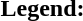<table class="toccolours" style="font-size:100%; white-space:nowrap;">
<tr>
<td><strong>Legend:</strong></td>
<td>      </td>
</tr>
<tr>
<td></td>
</tr>
<tr>
<td></td>
</tr>
</table>
